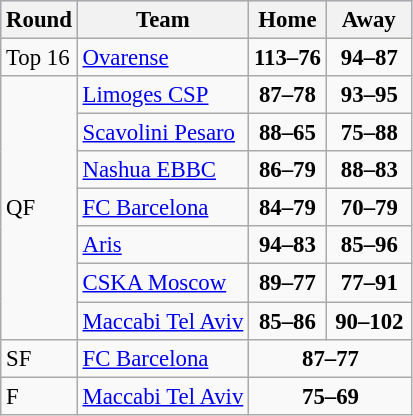<table class="wikitable" style="text-align: left; font-size:95%">
<tr bgcolor="#ccccff">
<th>Round</th>
<th>Team</th>
<th>Home</th>
<th>  Away  </th>
</tr>
<tr>
<td>Top 16</td>
<td> <a href='#'>Ovarense</a></td>
<td style="text-align:center;"><strong>113–76</strong></td>
<td style="text-align:center;"><strong>94–87</strong></td>
</tr>
<tr>
<td rowspan=7>QF</td>
<td> <a href='#'>Limoges CSP</a></td>
<td style="text-align:center;"><strong>87–78</strong></td>
<td style="text-align:center;"><strong>93–95</strong></td>
</tr>
<tr>
<td> <a href='#'>Scavolini Pesaro</a></td>
<td style="text-align:center;"><strong>88–65</strong></td>
<td style="text-align:center;"><strong>75–88</strong></td>
</tr>
<tr>
<td> <a href='#'>Nashua EBBC</a></td>
<td style="text-align:center;"><strong>86–79</strong></td>
<td style="text-align:center;"><strong>88–83</strong></td>
</tr>
<tr>
<td> <a href='#'>FC Barcelona</a></td>
<td style="text-align:center;"><strong>84–79</strong></td>
<td style="text-align:center;"><strong>70–79</strong></td>
</tr>
<tr>
<td> <a href='#'>Aris</a></td>
<td style="text-align:center;"><strong>94–83</strong></td>
<td style="text-align:center;"><strong>85–96</strong></td>
</tr>
<tr>
<td> <a href='#'>CSKA Moscow</a></td>
<td style="text-align:center;"><strong>89–77</strong></td>
<td style="text-align:center;"><strong>77–91</strong></td>
</tr>
<tr>
<td> <a href='#'>Maccabi Tel Aviv</a></td>
<td style="text-align:center;"><strong>85–86</strong></td>
<td style="text-align:center;"><strong>90–102</strong></td>
</tr>
<tr>
<td>SF</td>
<td> <a href='#'>FC Barcelona</a></td>
<td colspan=2 align="center"><strong>87–77</strong></td>
</tr>
<tr>
<td>F</td>
<td> <a href='#'>Maccabi Tel Aviv</a></td>
<td colspan=2 align="center"><strong>75–69</strong></td>
</tr>
</table>
